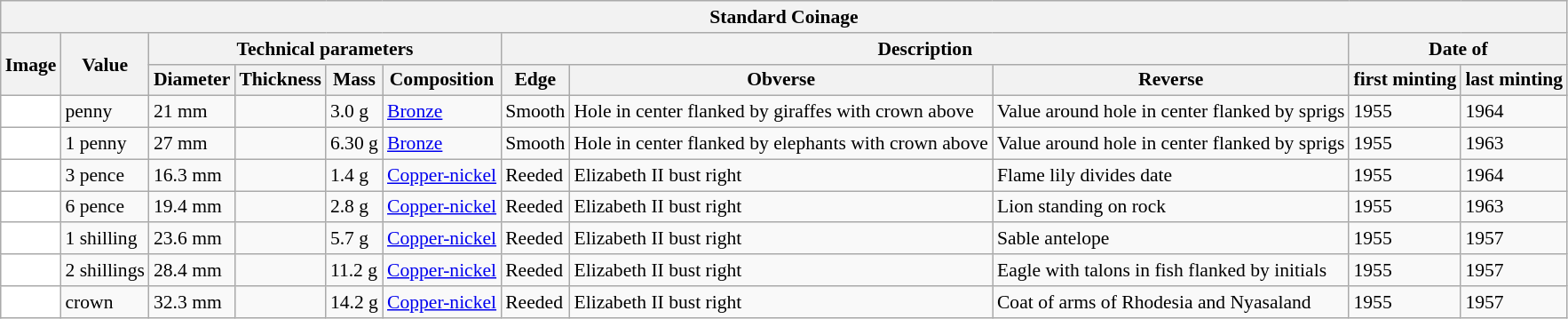<table class="wikitable" style="font-size: 90%">
<tr>
<th colspan="12">Standard Coinage</th>
</tr>
<tr>
<th rowspan="2">Image</th>
<th rowspan="2">Value</th>
<th colspan="4">Technical parameters</th>
<th colspan="3">Description</th>
<th colspan="2">Date of</th>
</tr>
<tr>
<th>Diameter</th>
<th>Thickness</th>
<th>Mass</th>
<th>Composition</th>
<th>Edge</th>
<th>Obverse</th>
<th>Reverse</th>
<th>first minting</th>
<th>last minting</th>
</tr>
<tr>
<td align="center" bgcolor="white"></td>
<td> penny</td>
<td>21 mm</td>
<td></td>
<td>3.0 g</td>
<td><a href='#'>Bronze</a></td>
<td>Smooth</td>
<td>Hole in center flanked by giraffes with crown above</td>
<td>Value around hole in center flanked by sprigs</td>
<td>1955</td>
<td>1964</td>
</tr>
<tr>
<td align="center" bgcolor="white"></td>
<td>1 penny</td>
<td>27 mm</td>
<td></td>
<td>6.30 g</td>
<td><a href='#'>Bronze</a></td>
<td>Smooth</td>
<td>Hole in center flanked by elephants with crown above</td>
<td>Value around hole in center flanked by sprigs</td>
<td>1955</td>
<td>1963</td>
</tr>
<tr>
<td align="center" bgcolor="white"></td>
<td>3 pence</td>
<td>16.3 mm</td>
<td></td>
<td>1.4 g</td>
<td><a href='#'>Copper-nickel</a></td>
<td>Reeded</td>
<td>Elizabeth II bust right</td>
<td>Flame lily divides date</td>
<td>1955</td>
<td>1964</td>
</tr>
<tr>
<td align="center" bgcolor="white"></td>
<td>6 pence</td>
<td>19.4 mm</td>
<td></td>
<td>2.8 g</td>
<td><a href='#'>Copper-nickel</a></td>
<td>Reeded</td>
<td>Elizabeth II bust right</td>
<td>Lion standing on rock</td>
<td>1955</td>
<td>1963</td>
</tr>
<tr>
<td align="center" bgcolor="white"></td>
<td>1 shilling</td>
<td>23.6 mm</td>
<td></td>
<td>5.7 g</td>
<td><a href='#'>Copper-nickel</a></td>
<td>Reeded</td>
<td>Elizabeth II bust right</td>
<td>Sable antelope</td>
<td>1955</td>
<td>1957</td>
</tr>
<tr>
<td align="center" bgcolor="white"></td>
<td>2 shillings</td>
<td>28.4 mm</td>
<td></td>
<td>11.2 g</td>
<td><a href='#'>Copper-nickel</a></td>
<td>Reeded</td>
<td>Elizabeth II bust right</td>
<td>Eagle with talons in fish flanked by initials</td>
<td>1955</td>
<td>1957</td>
</tr>
<tr>
<td align="center" bgcolor="white"></td>
<td> crown</td>
<td>32.3 mm</td>
<td></td>
<td>14.2 g</td>
<td><a href='#'>Copper-nickel</a></td>
<td>Reeded</td>
<td>Elizabeth II bust right</td>
<td>Coat of arms of Rhodesia and Nyasaland</td>
<td>1955</td>
<td>1957</td>
</tr>
</table>
